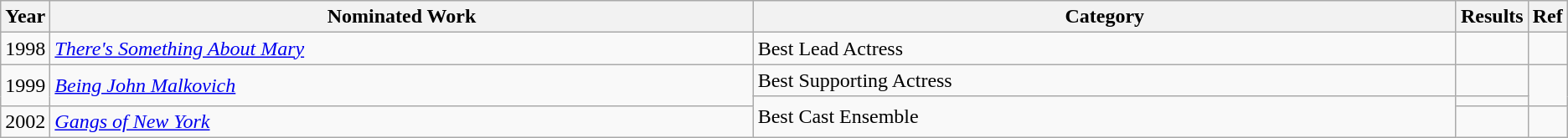<table class="wikitable">
<tr>
<th scope="col" style="width:1em;">Year</th>
<th scope="col" style="width:35em;">Nominated Work</th>
<th scope="col" style="width:35em;">Category</th>
<th scope="col" style="width:1em;">Results</th>
<th scope="col" style="width:1em;">Ref</th>
</tr>
<tr>
<td>1998</td>
<td><em><a href='#'>There's Something About Mary</a></em></td>
<td>Best Lead Actress</td>
<td></td>
<td></td>
</tr>
<tr>
<td rowspan="2">1999</td>
<td rowspan="2"><em><a href='#'>Being John Malkovich</a></em></td>
<td>Best Supporting Actress</td>
<td></td>
<td rowspan="2"></td>
</tr>
<tr>
<td rowspan="2">Best Cast Ensemble</td>
<td></td>
</tr>
<tr>
<td>2002</td>
<td><em><a href='#'>Gangs of New York</a></em></td>
<td></td>
<td></td>
</tr>
</table>
